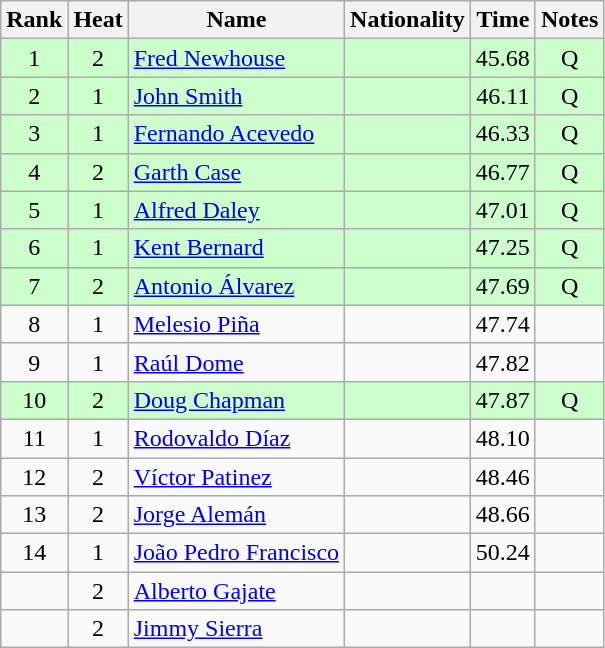<table class="wikitable sortable" style="text-align:center">
<tr>
<th>Rank</th>
<th>Heat</th>
<th>Name</th>
<th>Nationality</th>
<th>Time</th>
<th>Notes</th>
</tr>
<tr bgcolor=ccffcc>
<td>1</td>
<td>2</td>
<td align=left><a href='#'>Fred Newhouse</a></td>
<td align=left></td>
<td>45.68</td>
<td>Q</td>
</tr>
<tr bgcolor=ccffcc>
<td>2</td>
<td>1</td>
<td align=left><a href='#'>John Smith</a></td>
<td align=left></td>
<td>46.11</td>
<td>Q</td>
</tr>
<tr bgcolor=ccffcc>
<td>3</td>
<td>1</td>
<td align=left><a href='#'>Fernando Acevedo</a></td>
<td align=left></td>
<td>46.33</td>
<td>Q</td>
</tr>
<tr bgcolor=ccffcc>
<td>4</td>
<td>2</td>
<td align=left><a href='#'>Garth Case</a></td>
<td align=left></td>
<td>46.77</td>
<td>Q</td>
</tr>
<tr bgcolor=ccffcc>
<td>5</td>
<td>1</td>
<td align=left><a href='#'>Alfred Daley</a></td>
<td align=left></td>
<td>47.01</td>
<td>Q</td>
</tr>
<tr bgcolor=ccffcc>
<td>6</td>
<td>1</td>
<td align=left><a href='#'>Kent Bernard</a></td>
<td align=left></td>
<td>47.25</td>
<td>Q</td>
</tr>
<tr bgcolor=ccffcc>
<td>7</td>
<td>2</td>
<td align=left><a href='#'>Antonio Álvarez</a></td>
<td align=left></td>
<td>47.69</td>
<td>Q</td>
</tr>
<tr>
<td>8</td>
<td>1</td>
<td align=left><a href='#'>Melesio Piña</a></td>
<td align=left></td>
<td>47.74</td>
<td></td>
</tr>
<tr>
<td>9</td>
<td>1</td>
<td align=left><a href='#'>Raúl Dome</a></td>
<td align=left></td>
<td>47.82</td>
<td></td>
</tr>
<tr bgcolor=ccffcc>
<td>10</td>
<td>2</td>
<td align=left><a href='#'>Doug Chapman</a></td>
<td align=left></td>
<td>47.87</td>
<td>Q</td>
</tr>
<tr>
<td>11</td>
<td>1</td>
<td align=left><a href='#'>Rodovaldo Díaz</a></td>
<td align=left></td>
<td>48.10</td>
<td></td>
</tr>
<tr>
<td>12</td>
<td>2</td>
<td align=left><a href='#'>Víctor Patinez</a></td>
<td align=left></td>
<td>48.46</td>
<td></td>
</tr>
<tr>
<td>13</td>
<td>2</td>
<td align=left><a href='#'>Jorge Alemán</a></td>
<td align=left></td>
<td>48.66</td>
<td></td>
</tr>
<tr>
<td>14</td>
<td>1</td>
<td align=left><a href='#'>João Pedro Francisco</a></td>
<td align=left></td>
<td>50.24</td>
<td></td>
</tr>
<tr>
<td></td>
<td>2</td>
<td align=left><a href='#'>Alberto Gajate</a></td>
<td align=left></td>
<td></td>
<td></td>
</tr>
<tr>
<td></td>
<td>2</td>
<td align=left><a href='#'>Jimmy Sierra</a></td>
<td align=left></td>
<td></td>
<td></td>
</tr>
</table>
